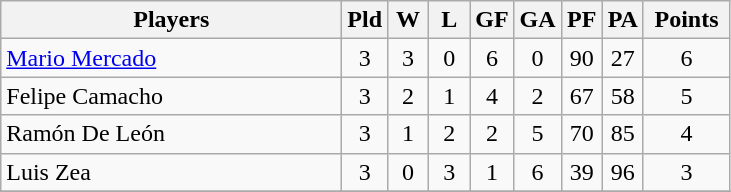<table class=wikitable style="text-align:center">
<tr>
<th width=220>Players</th>
<th width=20>Pld</th>
<th width=20>W</th>
<th width=20>L</th>
<th width=20>GF</th>
<th width=20>GA</th>
<th width=20>PF</th>
<th width=20>PA</th>
<th width=50>Points</th>
</tr>
<tr>
<td align=left> <a href='#'>Mario Mercado</a></td>
<td>3</td>
<td>3</td>
<td>0</td>
<td>6</td>
<td>0</td>
<td>90</td>
<td>27</td>
<td>6</td>
</tr>
<tr>
<td align=left> Felipe Camacho</td>
<td>3</td>
<td>2</td>
<td>1</td>
<td>4</td>
<td>2</td>
<td>67</td>
<td>58</td>
<td>5</td>
</tr>
<tr>
<td align=left> Ramón De León</td>
<td>3</td>
<td>1</td>
<td>2</td>
<td>2</td>
<td>5</td>
<td>70</td>
<td>85</td>
<td>4</td>
</tr>
<tr>
<td align=left> Luis Zea</td>
<td>3</td>
<td>0</td>
<td>3</td>
<td>1</td>
<td>6</td>
<td>39</td>
<td>96</td>
<td>3</td>
</tr>
<tr>
</tr>
</table>
